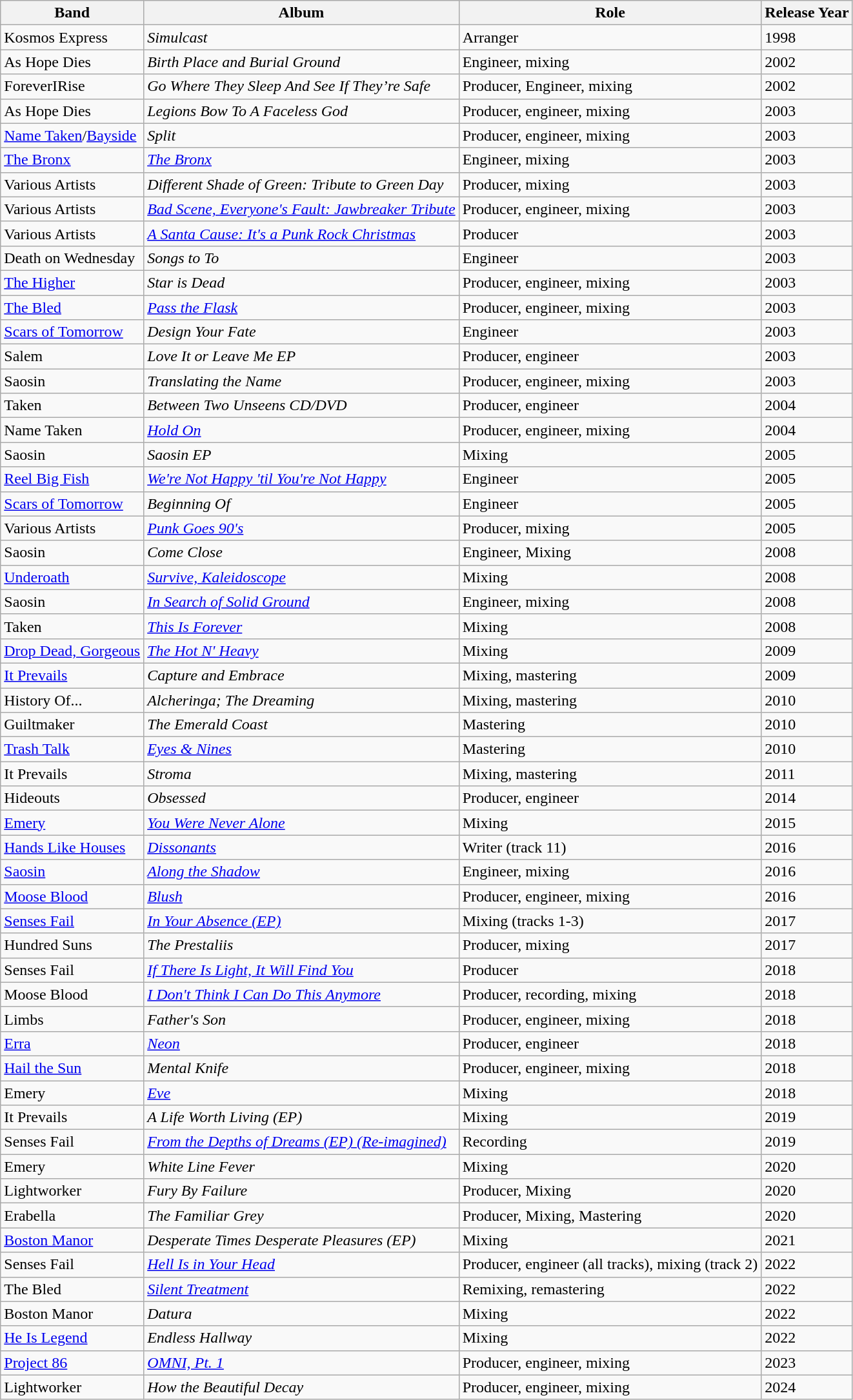<table class="wikitable">
<tr>
<th>Band</th>
<th>Album</th>
<th>Role</th>
<th>Release Year</th>
</tr>
<tr>
<td>Kosmos Express</td>
<td><em>Simulcast</em></td>
<td>Arranger</td>
<td>1998</td>
</tr>
<tr>
<td>As Hope Dies</td>
<td><em>Birth Place and Burial Ground</em></td>
<td>Engineer, mixing</td>
<td>2002</td>
</tr>
<tr>
<td>ForeverIRise</td>
<td><em>Go Where They Sleep And See If They’re Safe</em></td>
<td>Producer, Engineer, mixing</td>
<td>2002</td>
</tr>
<tr>
<td>As Hope Dies</td>
<td><em>Legions Bow To A Faceless God</em></td>
<td>Producer, engineer, mixing</td>
<td>2003</td>
</tr>
<tr>
<td><a href='#'>Name Taken</a>/<a href='#'>Bayside</a></td>
<td><em>Split</em></td>
<td>Producer, engineer, mixing</td>
<td>2003</td>
</tr>
<tr>
<td><a href='#'>The Bronx</a></td>
<td><em><a href='#'>The Bronx</a></em></td>
<td>Engineer, mixing</td>
<td>2003</td>
</tr>
<tr>
<td>Various Artists</td>
<td><em>Different Shade of Green: Tribute to Green Day</em></td>
<td>Producer, mixing</td>
<td>2003</td>
</tr>
<tr>
<td>Various Artists</td>
<td><em><a href='#'>Bad Scene, Everyone's Fault: Jawbreaker Tribute</a></em></td>
<td>Producer, engineer, mixing</td>
<td>2003</td>
</tr>
<tr>
<td>Various Artists</td>
<td><em><a href='#'>A Santa Cause: It's a Punk Rock Christmas</a></em></td>
<td>Producer</td>
<td>2003</td>
</tr>
<tr>
<td>Death on Wednesday</td>
<td><em>Songs to To</em></td>
<td>Engineer</td>
<td>2003</td>
</tr>
<tr>
<td><a href='#'>The Higher</a></td>
<td><em>Star is Dead</em></td>
<td>Producer, engineer, mixing</td>
<td>2003</td>
</tr>
<tr>
<td><a href='#'>The Bled</a></td>
<td><em><a href='#'>Pass the Flask</a></em></td>
<td>Producer, engineer, mixing</td>
<td>2003</td>
</tr>
<tr>
<td><a href='#'>Scars of Tomorrow</a></td>
<td><em>Design Your Fate</em></td>
<td>Engineer</td>
<td>2003</td>
</tr>
<tr>
<td>Salem</td>
<td><em>Love It or Leave Me EP</em></td>
<td>Producer, engineer</td>
<td>2003</td>
</tr>
<tr>
<td>Saosin</td>
<td><em>Translating the Name</em></td>
<td>Producer, engineer, mixing</td>
<td>2003</td>
</tr>
<tr>
<td>Taken</td>
<td><em>Between Two Unseens CD/DVD</em></td>
<td>Producer, engineer</td>
<td>2004</td>
</tr>
<tr>
<td>Name Taken</td>
<td><em><a href='#'>Hold On</a></em></td>
<td>Producer, engineer, mixing</td>
<td>2004</td>
</tr>
<tr>
<td>Saosin</td>
<td><em>Saosin EP</em></td>
<td>Mixing</td>
<td>2005</td>
</tr>
<tr>
<td><a href='#'>Reel Big Fish</a></td>
<td><em><a href='#'>We're Not Happy 'til You're Not Happy</a></em></td>
<td>Engineer</td>
<td>2005</td>
</tr>
<tr>
<td><a href='#'>Scars of Tomorrow</a></td>
<td><em>Beginning Of</em></td>
<td>Engineer</td>
<td>2005</td>
</tr>
<tr>
<td>Various Artists</td>
<td><em><a href='#'>Punk Goes 90's</a></em></td>
<td>Producer, mixing</td>
<td>2005</td>
</tr>
<tr>
<td>Saosin</td>
<td><em>Come Close</em></td>
<td>Engineer, Mixing</td>
<td>2008</td>
</tr>
<tr>
<td><a href='#'>Underoath</a></td>
<td><em><a href='#'>Survive, Kaleidoscope</a></em></td>
<td>Mixing</td>
<td>2008</td>
</tr>
<tr>
<td>Saosin</td>
<td><em><a href='#'>In Search of Solid Ground</a></em></td>
<td>Engineer, mixing</td>
<td>2008</td>
</tr>
<tr>
<td>Taken</td>
<td><em><a href='#'>This Is Forever</a></em></td>
<td>Mixing</td>
<td>2008</td>
</tr>
<tr>
<td><a href='#'>Drop Dead, Gorgeous</a></td>
<td><em><a href='#'>The Hot N' Heavy</a></em></td>
<td>Mixing</td>
<td>2009</td>
</tr>
<tr>
<td><a href='#'>It Prevails</a></td>
<td><em>Capture and Embrace</em></td>
<td>Mixing, mastering</td>
<td>2009</td>
</tr>
<tr>
<td>History Of...</td>
<td><em>Alcheringa; The Dreaming</em></td>
<td>Mixing, mastering</td>
<td>2010</td>
</tr>
<tr>
<td>Guiltmaker</td>
<td><em>The Emerald Coast</em></td>
<td>Mastering</td>
<td>2010</td>
</tr>
<tr>
<td><a href='#'>Trash Talk</a></td>
<td><em><a href='#'>Eyes & Nines</a></em></td>
<td>Mastering</td>
<td>2010</td>
</tr>
<tr>
<td>It Prevails</td>
<td><em>Stroma</em></td>
<td>Mixing, mastering</td>
<td>2011</td>
</tr>
<tr>
<td>Hideouts</td>
<td><em>Obsessed</em></td>
<td>Producer, engineer</td>
<td>2014</td>
</tr>
<tr>
<td><a href='#'>Emery</a></td>
<td><em><a href='#'>You Were Never Alone</a></em></td>
<td>Mixing</td>
<td>2015</td>
</tr>
<tr>
<td><a href='#'>Hands Like Houses</a></td>
<td><em><a href='#'>Dissonants</a></em></td>
<td>Writer (track 11)</td>
<td>2016</td>
</tr>
<tr>
<td><a href='#'>Saosin</a></td>
<td><em><a href='#'>Along the Shadow</a></em></td>
<td>Engineer, mixing</td>
<td>2016</td>
</tr>
<tr>
<td><a href='#'>Moose Blood</a></td>
<td><em><a href='#'>Blush</a></em></td>
<td>Producer, engineer, mixing</td>
<td>2016</td>
</tr>
<tr>
<td><a href='#'>Senses Fail</a></td>
<td><em><a href='#'>In Your Absence (EP)</a></em></td>
<td>Mixing (tracks 1-3)</td>
<td>2017</td>
</tr>
<tr>
<td>Hundred Suns</td>
<td><em>The Prestaliis</em></td>
<td>Producer, mixing</td>
<td>2017</td>
</tr>
<tr>
<td>Senses Fail</td>
<td><em><a href='#'>If There Is Light, It Will Find You</a></em></td>
<td>Producer</td>
<td>2018</td>
</tr>
<tr>
<td>Moose Blood</td>
<td><em><a href='#'>I Don't Think I Can Do This Anymore</a></em></td>
<td>Producer, recording, mixing</td>
<td>2018</td>
</tr>
<tr>
<td>Limbs</td>
<td><em>Father's Son</em></td>
<td>Producer, engineer, mixing</td>
<td>2018</td>
</tr>
<tr>
<td><a href='#'>Erra</a></td>
<td><em><a href='#'>Neon</a></em></td>
<td>Producer, engineer</td>
<td>2018</td>
</tr>
<tr>
<td><a href='#'>Hail the Sun</a></td>
<td><em>Mental Knife</em></td>
<td>Producer, engineer, mixing</td>
<td>2018</td>
</tr>
<tr>
<td>Emery</td>
<td><em><a href='#'>Eve</a></em></td>
<td>Mixing</td>
<td>2018</td>
</tr>
<tr>
<td>It Prevails</td>
<td><em>A Life Worth Living (EP)</em></td>
<td>Mixing</td>
<td>2019</td>
</tr>
<tr>
<td>Senses Fail</td>
<td><em><a href='#'>From the Depths of Dreams (EP) (Re-imagined)</a></em></td>
<td>Recording</td>
<td>2019</td>
</tr>
<tr>
<td>Emery</td>
<td><em>White Line Fever</em></td>
<td>Mixing</td>
<td>2020</td>
</tr>
<tr>
<td>Lightworker</td>
<td><em>Fury By Failure</em></td>
<td>Producer, Mixing</td>
<td>2020</td>
</tr>
<tr>
<td>Erabella</td>
<td><em>The Familiar Grey</em></td>
<td>Producer, Mixing, Mastering</td>
<td>2020</td>
</tr>
<tr>
<td><a href='#'>Boston Manor</a></td>
<td><em>Desperate Times Desperate Pleasures (EP)</em></td>
<td>Mixing</td>
<td>2021</td>
</tr>
<tr>
<td>Senses Fail</td>
<td><em><a href='#'>Hell Is in Your Head</a></em></td>
<td>Producer, engineer (all tracks), mixing (track 2)</td>
<td>2022</td>
</tr>
<tr>
<td>The Bled</td>
<td><em><a href='#'>Silent Treatment</a></em></td>
<td>Remixing, remastering</td>
<td>2022</td>
</tr>
<tr>
<td>Boston Manor</td>
<td><em>Datura</em></td>
<td>Mixing</td>
<td>2022</td>
</tr>
<tr>
<td><a href='#'>He Is Legend</a></td>
<td><em>Endless Hallway</em></td>
<td>Mixing</td>
<td>2022</td>
</tr>
<tr>
<td><a href='#'>Project 86</a></td>
<td><em><a href='#'>OMNI, Pt. 1</a></em></td>
<td>Producer, engineer, mixing</td>
<td>2023</td>
</tr>
<tr>
<td>Lightworker</td>
<td><em>How the Beautiful Decay</em></td>
<td>Producer, engineer, mixing</td>
<td>2024</td>
</tr>
</table>
